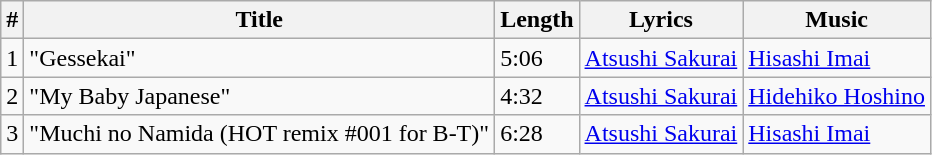<table class="wikitable">
<tr>
<th>#</th>
<th>Title</th>
<th>Length</th>
<th>Lyrics</th>
<th>Music</th>
</tr>
<tr>
<td>1</td>
<td>"Gessekai"</td>
<td>5:06</td>
<td><a href='#'>Atsushi Sakurai</a></td>
<td><a href='#'>Hisashi Imai</a></td>
</tr>
<tr>
<td>2</td>
<td>"My Baby Japanese"</td>
<td>4:32</td>
<td><a href='#'>Atsushi Sakurai</a></td>
<td><a href='#'>Hidehiko Hoshino</a></td>
</tr>
<tr>
<td>3</td>
<td>"Muchi no Namida (HOT remix #001 for B-T)"</td>
<td>6:28</td>
<td><a href='#'>Atsushi Sakurai</a></td>
<td><a href='#'>Hisashi Imai</a></td>
</tr>
</table>
